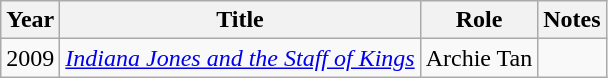<table class="wikitable sortable">
<tr>
<th>Year</th>
<th>Title</th>
<th>Role</th>
<th>Notes</th>
</tr>
<tr>
<td>2009</td>
<td><em><a href='#'>Indiana Jones and the Staff of Kings</a></em></td>
<td>Archie Tan</td>
<td></td>
</tr>
</table>
